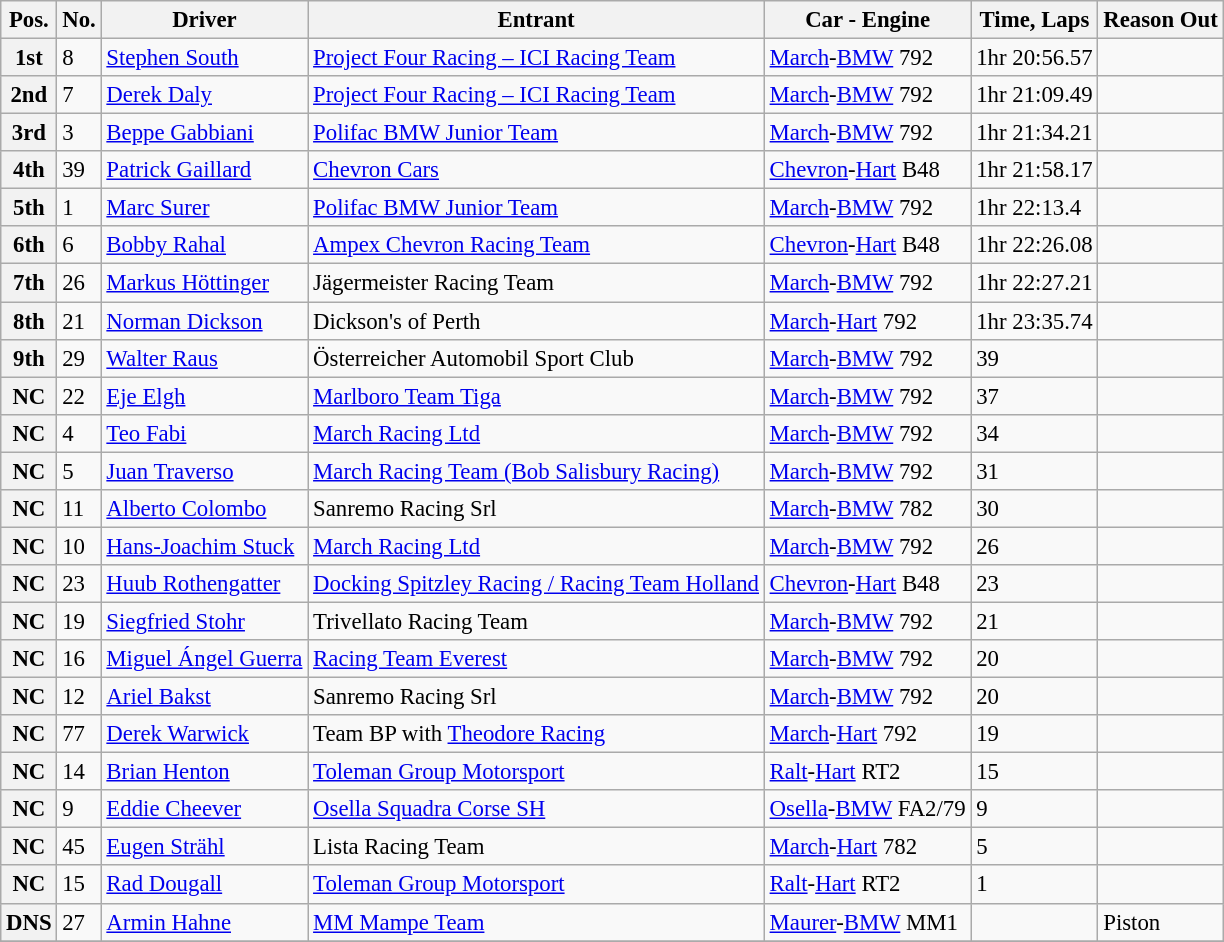<table class="wikitable sortable" style="font-size: 95%">
<tr>
<th>Pos.</th>
<th>No.</th>
<th>Driver</th>
<th>Entrant</th>
<th>Car - Engine</th>
<th>Time, Laps</th>
<th>Reason Out</th>
</tr>
<tr>
<th>1st</th>
<td>8</td>
<td> <a href='#'>Stephen South</a></td>
<td><a href='#'>Project Four Racing – ICI Racing Team</a></td>
<td><a href='#'>March</a>-<a href='#'>BMW</a> 792</td>
<td>1hr 20:56.57</td>
<td></td>
</tr>
<tr>
<th>2nd</th>
<td>7</td>
<td> <a href='#'>Derek Daly</a></td>
<td><a href='#'>Project Four Racing – ICI Racing Team</a></td>
<td><a href='#'>March</a>-<a href='#'>BMW</a> 792</td>
<td>1hr 21:09.49</td>
<td></td>
</tr>
<tr>
<th>3rd</th>
<td>3</td>
<td> <a href='#'>Beppe Gabbiani</a></td>
<td><a href='#'>Polifac BMW Junior Team</a></td>
<td><a href='#'>March</a>-<a href='#'>BMW</a> 792</td>
<td>1hr 21:34.21</td>
<td></td>
</tr>
<tr>
<th>4th</th>
<td>39</td>
<td> <a href='#'>Patrick Gaillard</a></td>
<td><a href='#'>Chevron Cars</a></td>
<td><a href='#'>Chevron</a>-<a href='#'>Hart</a> B48</td>
<td>1hr 21:58.17</td>
<td></td>
</tr>
<tr>
<th>5th</th>
<td>1</td>
<td> <a href='#'>Marc Surer</a></td>
<td><a href='#'>Polifac BMW Junior Team</a></td>
<td><a href='#'>March</a>-<a href='#'>BMW</a> 792</td>
<td>1hr 22:13.4</td>
<td></td>
</tr>
<tr>
<th>6th</th>
<td>6</td>
<td> <a href='#'>Bobby Rahal</a></td>
<td><a href='#'>Ampex Chevron Racing Team</a></td>
<td><a href='#'>Chevron</a>-<a href='#'>Hart</a> B48</td>
<td>1hr 22:26.08</td>
<td></td>
</tr>
<tr>
<th>7th</th>
<td>26</td>
<td> <a href='#'>Markus Höttinger</a></td>
<td>Jägermeister Racing Team</td>
<td><a href='#'>March</a>-<a href='#'>BMW</a> 792</td>
<td>1hr 22:27.21</td>
<td></td>
</tr>
<tr>
<th>8th</th>
<td>21</td>
<td> <a href='#'>Norman Dickson</a></td>
<td>Dickson's of Perth</td>
<td><a href='#'>March</a>-<a href='#'>Hart</a> 792</td>
<td>1hr 23:35.74</td>
<td></td>
</tr>
<tr>
<th>9th</th>
<td>29</td>
<td> <a href='#'>Walter Raus</a></td>
<td>Österreicher Automobil Sport Club</td>
<td><a href='#'>March</a>-<a href='#'>BMW</a> 792</td>
<td>39</td>
<td></td>
</tr>
<tr>
<th>NC</th>
<td>22</td>
<td> <a href='#'>Eje Elgh</a></td>
<td><a href='#'>Marlboro Team Tiga</a></td>
<td><a href='#'>March</a>-<a href='#'>BMW</a> 792</td>
<td>37</td>
<td></td>
</tr>
<tr>
<th>NC</th>
<td>4</td>
<td> <a href='#'>Teo Fabi</a></td>
<td><a href='#'>March Racing Ltd</a></td>
<td><a href='#'>March</a>-<a href='#'>BMW</a> 792</td>
<td>34</td>
<td></td>
</tr>
<tr>
<th>NC</th>
<td>5</td>
<td> <a href='#'>Juan Traverso</a></td>
<td><a href='#'>March Racing Team (Bob Salisbury Racing)</a></td>
<td><a href='#'>March</a>-<a href='#'>BMW</a> 792</td>
<td>31</td>
<td></td>
</tr>
<tr>
<th>NC</th>
<td>11</td>
<td> <a href='#'>Alberto Colombo</a></td>
<td>Sanremo Racing Srl</td>
<td><a href='#'>March</a>-<a href='#'>BMW</a> 782</td>
<td>30</td>
<td></td>
</tr>
<tr>
<th>NC</th>
<td>10</td>
<td> <a href='#'>Hans-Joachim Stuck</a></td>
<td><a href='#'>March Racing Ltd</a></td>
<td><a href='#'>March</a>-<a href='#'>BMW</a> 792</td>
<td>26</td>
<td></td>
</tr>
<tr>
<th>NC</th>
<td>23</td>
<td> <a href='#'>Huub Rothengatter</a></td>
<td><a href='#'>Docking Spitzley Racing / Racing Team Holland</a></td>
<td><a href='#'>Chevron</a>-<a href='#'>Hart</a> B48</td>
<td>23</td>
<td></td>
</tr>
<tr>
<th>NC</th>
<td>19</td>
<td> <a href='#'>Siegfried Stohr</a></td>
<td>Trivellato Racing Team</td>
<td><a href='#'>March</a>-<a href='#'>BMW</a> 792</td>
<td>21</td>
<td></td>
</tr>
<tr>
<th>NC</th>
<td>16</td>
<td> <a href='#'>Miguel Ángel Guerra</a></td>
<td><a href='#'>Racing Team Everest</a></td>
<td><a href='#'>March</a>-<a href='#'>BMW</a> 792</td>
<td>20</td>
<td></td>
</tr>
<tr>
<th>NC</th>
<td>12</td>
<td> <a href='#'>Ariel Bakst</a></td>
<td>Sanremo Racing Srl</td>
<td><a href='#'>March</a>-<a href='#'>BMW</a> 792</td>
<td>20</td>
<td></td>
</tr>
<tr>
<th>NC</th>
<td>77</td>
<td> <a href='#'>Derek Warwick</a></td>
<td>Team BP with <a href='#'>Theodore Racing</a></td>
<td><a href='#'>March</a>-<a href='#'>Hart</a> 792</td>
<td>19</td>
<td></td>
</tr>
<tr>
<th>NC</th>
<td>14</td>
<td> <a href='#'>Brian Henton</a></td>
<td><a href='#'>Toleman Group Motorsport</a></td>
<td><a href='#'>Ralt</a>-<a href='#'>Hart</a> RT2</td>
<td>15</td>
<td></td>
</tr>
<tr>
<th>NC</th>
<td>9</td>
<td> <a href='#'>Eddie Cheever</a></td>
<td><a href='#'>Osella Squadra Corse SH</a></td>
<td><a href='#'>Osella</a>-<a href='#'>BMW</a> FA2/79</td>
<td>9</td>
<td></td>
</tr>
<tr>
<th>NC</th>
<td>45</td>
<td> <a href='#'>Eugen Strähl</a></td>
<td>Lista Racing Team</td>
<td><a href='#'>March</a>-<a href='#'>Hart</a> 782</td>
<td>5</td>
<td></td>
</tr>
<tr>
<th>NC</th>
<td>15</td>
<td> <a href='#'>Rad Dougall</a></td>
<td><a href='#'>Toleman Group Motorsport</a></td>
<td><a href='#'>Ralt</a>-<a href='#'>Hart</a> RT2</td>
<td>1</td>
<td></td>
</tr>
<tr>
<th>DNS</th>
<td>27</td>
<td> <a href='#'>Armin Hahne</a></td>
<td><a href='#'>MM Mampe Team</a></td>
<td><a href='#'>Maurer</a>-<a href='#'>BMW</a> MM1</td>
<td></td>
<td>Piston</td>
</tr>
<tr>
</tr>
</table>
